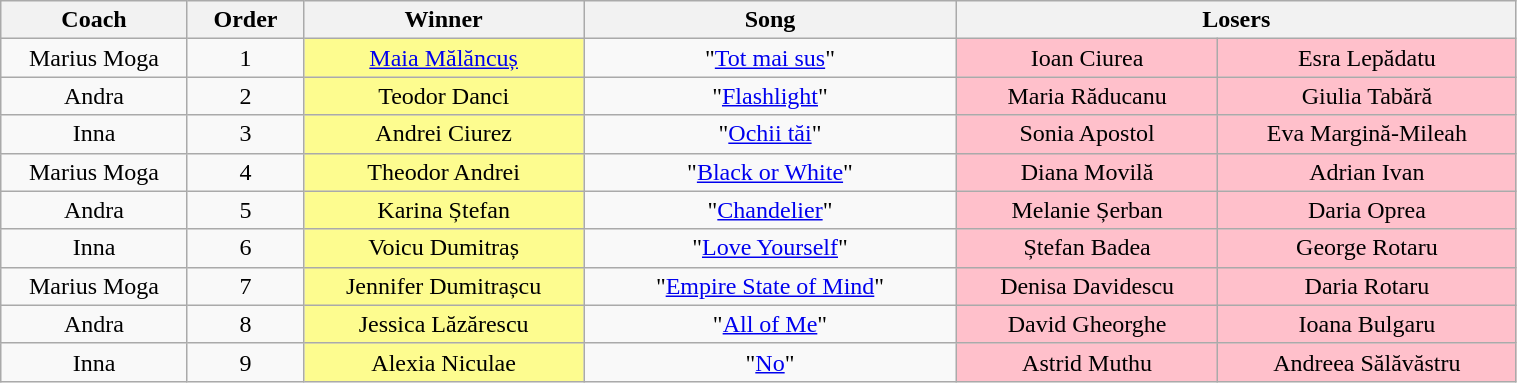<table class="wikitable" style="text-align: center; width:80%;">
<tr>
<th scope="col" style="width:08%;">Coach</th>
<th scope="col" style="width:05%;">Order</th>
<th ! scope="col" style="width:12%;">Winner</th>
<th scope="col" style="width:16%;">Song</th>
<th colspan="2" ! scope="col" style="width:24%;">Losers</th>
</tr>
<tr>
<td>Marius Moga</td>
<td>1</td>
<td bgcolor="#fdfc8f"><a href='#'>Maia Mălăncuș</a></td>
<td>"<a href='#'>Tot mai sus</a>"</td>
<td bgcolor="pink">Ioan Ciurea</td>
<td bgcolor="pink">Esra Lepădatu</td>
</tr>
<tr>
<td>Andra</td>
<td>2</td>
<td bgcolor="#fdfc8f">Teodor Danci</td>
<td>"<a href='#'>Flashlight</a>"</td>
<td bgcolor="pink">Maria Răducanu</td>
<td bgcolor="pink">Giulia Tabără</td>
</tr>
<tr>
<td>Inna</td>
<td>3</td>
<td bgcolor="#fdfc8f">Andrei Ciurez</td>
<td>"<a href='#'>Ochii tăi</a>"</td>
<td bgcolor="pink">Sonia Apostol</td>
<td bgcolor="pink">Eva Margină-Mileah</td>
</tr>
<tr>
<td>Marius Moga</td>
<td>4</td>
<td bgcolor="#fdfc8f">Theodor Andrei</td>
<td>"<a href='#'>Black or White</a>"</td>
<td bgcolor="pink">Diana Movilă</td>
<td bgcolor="pink">Adrian Ivan</td>
</tr>
<tr>
<td>Andra</td>
<td>5</td>
<td bgcolor="#fdfc8f">Karina Ștefan</td>
<td>"<a href='#'>Chandelier</a>"</td>
<td bgcolor="pink">Melanie Șerban</td>
<td bgcolor="pink">Daria Oprea</td>
</tr>
<tr>
<td>Inna</td>
<td>6</td>
<td bgcolor="#fdfc8f">Voicu Dumitraș</td>
<td>"<a href='#'>Love Yourself</a>"</td>
<td bgcolor="pink">Ștefan Badea</td>
<td bgcolor="pink">George Rotaru</td>
</tr>
<tr>
<td>Marius Moga</td>
<td>7</td>
<td bgcolor="#fdfc8f">Jennifer Dumitrașcu</td>
<td>"<a href='#'>Empire State of Mind</a>"</td>
<td bgcolor="pink">Denisa Davidescu</td>
<td bgcolor="pink">Daria Rotaru</td>
</tr>
<tr>
<td>Andra</td>
<td>8</td>
<td bgcolor="#fdfc8f">Jessica Lăzărescu</td>
<td>"<a href='#'>All of Me</a>"</td>
<td bgcolor="pink">David Gheorghe</td>
<td bgcolor="pink">Ioana Bulgaru</td>
</tr>
<tr>
<td>Inna</td>
<td>9</td>
<td bgcolor="#fdfc8f">Alexia Niculae</td>
<td>"<a href='#'>No</a>"</td>
<td bgcolor="pink">Astrid Muthu</td>
<td bgcolor="pink">Andreea Sălăvăstru</td>
</tr>
</table>
